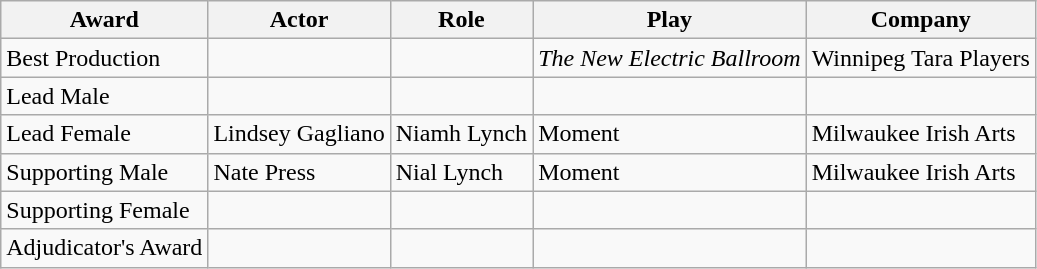<table class="wikitable">
<tr>
<th>Award</th>
<th>Actor</th>
<th>Role</th>
<th>Play</th>
<th>Company</th>
</tr>
<tr>
<td>Best Production</td>
<td></td>
<td></td>
<td><em>The New Electric Ballroom</em></td>
<td>Winnipeg Tara Players</td>
</tr>
<tr>
<td>Lead Male</td>
<td></td>
<td></td>
<td></td>
<td></td>
</tr>
<tr>
<td>Lead Female</td>
<td>Lindsey Gagliano</td>
<td>Niamh Lynch</td>
<td>Moment</td>
<td>Milwaukee Irish Arts</td>
</tr>
<tr>
<td>Supporting Male</td>
<td>Nate Press</td>
<td>Nial Lynch</td>
<td>Moment</td>
<td>Milwaukee Irish Arts</td>
</tr>
<tr>
<td>Supporting Female</td>
<td></td>
<td></td>
<td></td>
<td></td>
</tr>
<tr>
<td>Adjudicator's Award</td>
<td></td>
<td></td>
<td></td>
<td></td>
</tr>
</table>
